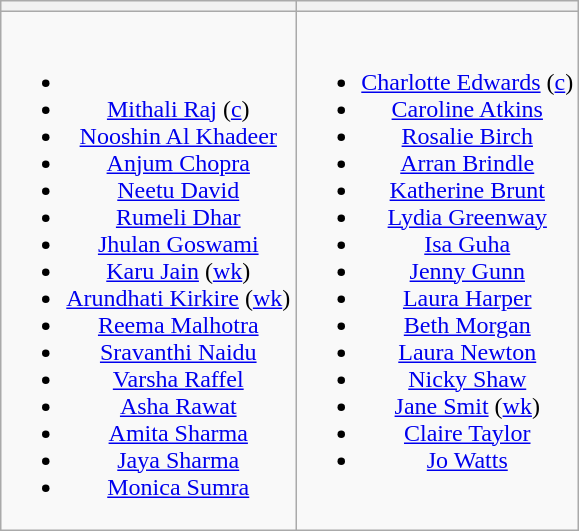<table class="wikitable" style="text-align:center">
<tr>
<th></th>
<th></th>
</tr>
<tr style="vertical-align:top">
<td><br><ul><li></li><li><a href='#'>Mithali Raj</a> (<a href='#'>c</a>)</li><li><a href='#'>Nooshin Al Khadeer</a></li><li><a href='#'>Anjum Chopra</a></li><li><a href='#'>Neetu David</a></li><li><a href='#'>Rumeli Dhar</a></li><li><a href='#'>Jhulan Goswami</a></li><li><a href='#'>Karu Jain</a> (<a href='#'>wk</a>)</li><li><a href='#'>Arundhati Kirkire</a> (<a href='#'>wk</a>)</li><li><a href='#'>Reema Malhotra</a></li><li><a href='#'>Sravanthi Naidu</a></li><li><a href='#'>Varsha Raffel</a></li><li><a href='#'>Asha Rawat</a></li><li><a href='#'>Amita Sharma</a></li><li><a href='#'>Jaya Sharma</a></li><li><a href='#'>Monica Sumra</a></li></ul></td>
<td><br><ul><li><a href='#'>Charlotte Edwards</a> (<a href='#'>c</a>)</li><li><a href='#'>Caroline Atkins</a></li><li><a href='#'>Rosalie Birch</a></li><li><a href='#'>Arran Brindle</a></li><li><a href='#'>Katherine Brunt</a></li><li><a href='#'>Lydia Greenway</a></li><li><a href='#'>Isa Guha</a></li><li><a href='#'>Jenny Gunn</a></li><li><a href='#'>Laura Harper</a></li><li><a href='#'>Beth Morgan</a></li><li><a href='#'>Laura Newton</a></li><li><a href='#'>Nicky Shaw</a></li><li><a href='#'>Jane Smit</a> (<a href='#'>wk</a>)</li><li><a href='#'>Claire Taylor</a></li><li><a href='#'>Jo Watts</a></li></ul></td>
</tr>
</table>
